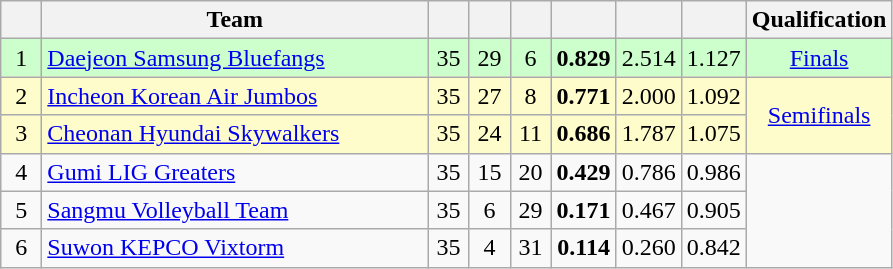<table class="wikitable" style="text-align:center;">
<tr>
<th width=20></th>
<th width=250>Team</th>
<th width=20></th>
<th width=20></th>
<th width=20></th>
<th width=35></th>
<th width=35></th>
<th width=35></th>
<th width=50>Qualification</th>
</tr>
<tr bgcolor=#ccffcc>
<td>1</td>
<td align=left><a href='#'>Daejeon Samsung Bluefangs</a></td>
<td>35</td>
<td>29</td>
<td>6</td>
<td><strong>0.829</strong></td>
<td>2.514</td>
<td>1.127</td>
<td><a href='#'>Finals</a></td>
</tr>
<tr bgcolor=#fffccc>
<td>2</td>
<td align=left><a href='#'>Incheon Korean Air Jumbos</a></td>
<td>35</td>
<td>27</td>
<td>8</td>
<td><strong>0.771</strong></td>
<td>2.000</td>
<td>1.092</td>
<td rowspan="2"><a href='#'>Semifinals</a></td>
</tr>
<tr bgcolor=#fffccc>
<td>3</td>
<td align=left><a href='#'>Cheonan Hyundai Skywalkers</a></td>
<td>35</td>
<td>24</td>
<td>11</td>
<td><strong>0.686</strong></td>
<td>1.787</td>
<td>1.075</td>
</tr>
<tr>
<td>4</td>
<td align=left><a href='#'>Gumi LIG Greaters</a></td>
<td>35</td>
<td>15</td>
<td>20</td>
<td><strong>0.429</strong></td>
<td>0.786</td>
<td>0.986</td>
<td rowspan="4"></td>
</tr>
<tr>
<td>5</td>
<td align=left><a href='#'>Sangmu Volleyball Team</a></td>
<td>35</td>
<td>6</td>
<td>29</td>
<td><strong>0.171</strong></td>
<td>0.467</td>
<td>0.905</td>
</tr>
<tr>
<td>6</td>
<td align=left><a href='#'>Suwon KEPCO Vixtorm</a></td>
<td>35</td>
<td>4</td>
<td>31</td>
<td><strong>0.114</strong></td>
<td>0.260</td>
<td>0.842</td>
</tr>
</table>
